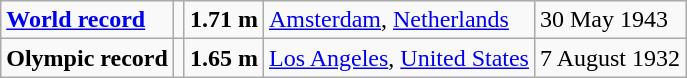<table class="wikitable">
<tr>
<td><strong><a href='#'>World record</a></strong></td>
<td></td>
<td><strong>1.71 m</strong></td>
<td><a href='#'>Amsterdam</a>, <a href='#'>Netherlands</a></td>
<td>30 May 1943</td>
</tr>
<tr>
<td><strong>Olympic record</strong></td>
<td><br></td>
<td><strong>1.65 m</strong></td>
<td><a href='#'>Los Angeles</a>, <a href='#'>United States</a></td>
<td>7 August 1932</td>
</tr>
</table>
